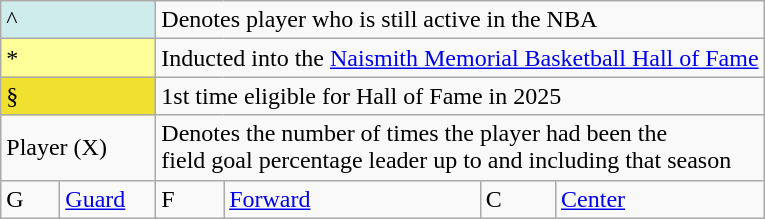<table class="wikitable">
<tr>
<td style="background:#cfecec; width:6em;" colspan="2">^</td>
<td colspan=5>Denotes player who is still active in the NBA</td>
</tr>
<tr>
<td style="background-color:#FFFF99; width:6em" colspan=2>*</td>
<td colspan=5>Inducted into the <a href='#'>Naismith Memorial Basketball Hall of Fame</a></td>
</tr>
<tr>
<td style="background:#F0E130; width:1em" colspan=2>§</td>
<td colspan=5>1st time eligible for Hall of Fame in 2025</td>
</tr>
<tr>
<td colspan=2>Player (X)</td>
<td colspan=5>Denotes the number of times the player had been the<br>field goal percentage leader up to and including that season</td>
</tr>
<tr>
<td style="width:2em">G</td>
<td colspan=2><a href='#'>Guard</a></td>
<td>F</td>
<td><a href='#'>Forward</a></td>
<td>C</td>
<td><a href='#'>Center</a></td>
</tr>
</table>
